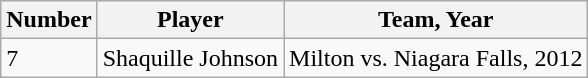<table class="wikitable">
<tr>
<th>Number</th>
<th>Player</th>
<th>Team, Year</th>
</tr>
<tr>
<td>7</td>
<td>Shaquille Johnson</td>
<td>Milton vs. Niagara Falls, 2012</td>
</tr>
</table>
